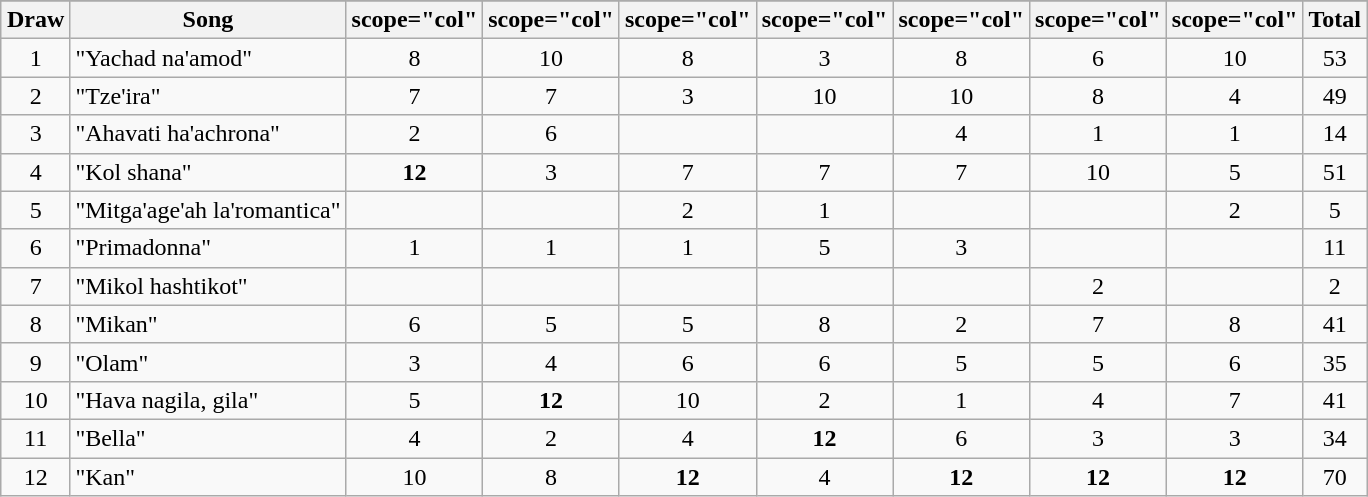<table class="wikitable plainrowheaders" style="margin: 1em auto 1em auto; text-align:center;">
<tr>
</tr>
<tr>
<th scope="col">Draw</th>
<th scope="col">Song</th>
<th>scope="col" </th>
<th>scope="col" </th>
<th>scope="col" </th>
<th>scope="col" </th>
<th>scope="col" </th>
<th>scope="col" </th>
<th>scope="col" </th>
<th scope="col">Total</th>
</tr>
<tr>
<td>1</td>
<td align="left">"Yachad na'amod"</td>
<td>8</td>
<td>10</td>
<td>8</td>
<td>3</td>
<td>8</td>
<td>6</td>
<td>10</td>
<td>53</td>
</tr>
<tr>
<td>2</td>
<td align="left">"Tze'ira"</td>
<td>7</td>
<td>7</td>
<td>3</td>
<td>10</td>
<td>10</td>
<td>8</td>
<td>4</td>
<td>49</td>
</tr>
<tr>
<td>3</td>
<td align="left">"Ahavati ha'achrona"</td>
<td>2</td>
<td>6</td>
<td></td>
<td></td>
<td>4</td>
<td>1</td>
<td>1</td>
<td>14</td>
</tr>
<tr>
<td>4</td>
<td align="left">"Kol shana"</td>
<td><strong>12</strong></td>
<td>3</td>
<td>7</td>
<td>7</td>
<td>7</td>
<td>10</td>
<td>5</td>
<td>51</td>
</tr>
<tr>
<td>5</td>
<td align="left">"Mitga'age'ah la'romantica"</td>
<td></td>
<td></td>
<td>2</td>
<td>1</td>
<td></td>
<td></td>
<td>2</td>
<td>5</td>
</tr>
<tr>
<td>6</td>
<td align="left">"Primadonna"</td>
<td>1</td>
<td>1</td>
<td>1</td>
<td>5</td>
<td>3</td>
<td></td>
<td></td>
<td>11</td>
</tr>
<tr>
<td>7</td>
<td align="left">"Mikol hashtikot"</td>
<td></td>
<td></td>
<td></td>
<td></td>
<td></td>
<td>2</td>
<td></td>
<td>2</td>
</tr>
<tr>
<td>8</td>
<td align="left">"Mikan"</td>
<td>6</td>
<td>5</td>
<td>5</td>
<td>8</td>
<td>2</td>
<td>7</td>
<td>8</td>
<td>41</td>
</tr>
<tr>
<td>9</td>
<td align="left">"Olam"</td>
<td>3</td>
<td>4</td>
<td>6</td>
<td>6</td>
<td>5</td>
<td>5</td>
<td>6</td>
<td>35</td>
</tr>
<tr>
<td>10</td>
<td align="left">"Hava nagila, gila"</td>
<td>5</td>
<td><strong>12</strong></td>
<td>10</td>
<td>2</td>
<td>1</td>
<td>4</td>
<td>7</td>
<td>41</td>
</tr>
<tr>
<td>11</td>
<td align="left">"Bella"</td>
<td>4</td>
<td>2</td>
<td>4</td>
<td><strong>12</strong></td>
<td>6</td>
<td>3</td>
<td>3</td>
<td>34</td>
</tr>
<tr>
<td>12</td>
<td align="left">"Kan"</td>
<td>10</td>
<td>8</td>
<td><strong>12</strong></td>
<td>4</td>
<td><strong>12</strong></td>
<td><strong>12</strong></td>
<td><strong>12</strong></td>
<td>70</td>
</tr>
</table>
